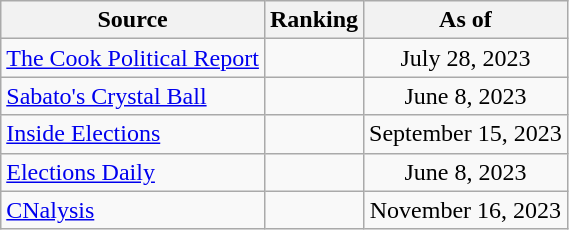<table class="wikitable" style="text-align:center">
<tr>
<th>Source</th>
<th>Ranking</th>
<th>As of</th>
</tr>
<tr>
<td align=left><a href='#'>The Cook Political Report</a></td>
<td></td>
<td>July 28, 2023</td>
</tr>
<tr>
<td align=left><a href='#'>Sabato's Crystal Ball</a></td>
<td></td>
<td>June 8, 2023</td>
</tr>
<tr>
<td align=left><a href='#'>Inside Elections</a></td>
<td></td>
<td>September 15, 2023</td>
</tr>
<tr>
<td align=left><a href='#'>Elections Daily</a></td>
<td></td>
<td>June 8, 2023</td>
</tr>
<tr>
<td align=left><a href='#'>CNalysis</a></td>
<td></td>
<td>November 16, 2023</td>
</tr>
</table>
